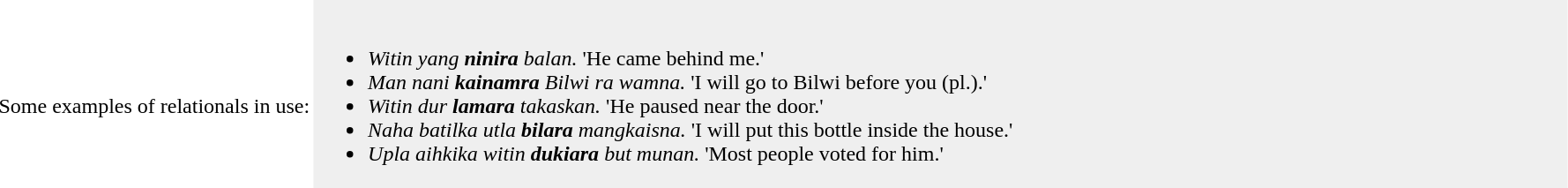<table>
<tr>
<td style="width:20%;"><br>Some examples of relationals in use:</td>
<td style="width:80%; background:#efefef;"><br><ul><li><em>Witin yang <strong>ninira</strong> balan.</em> 'He came behind me.'</li><li><em>Man nani <strong>kainamra</strong> Bilwi ra wamna.</em> 'I will go to Bilwi before you (pl.).'</li><li><em>Witin dur <strong>lamara</strong> takaskan.</em> 'He paused near the door.'</li><li><em>Naha batilka utla <strong>bilara</strong> mangkaisna.</em> 'I will put this bottle inside the house.'</li><li><em>Upla aihkika witin <strong>dukiara</strong> but munan.</em> 'Most people voted for him.'</li></ul></td>
</tr>
</table>
